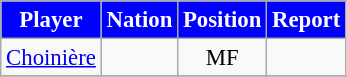<table class="wikitable" style="font-size: 95%; text-align: center;">
<tr>
<th style="background:#00f; color:white; text-align:center;">Player</th>
<th style="background:#00f; color:white; text-align:center;">Nation</th>
<th style="background:#00f; color:white; text-align:center;">Position</th>
<th style="background:#00f; color:white; text-align:center;">Report</th>
</tr>
<tr>
<td style="text-align:left;"><a href='#'>Choinière</a></td>
<td style="text-align:left;"></td>
<td>MF</td>
<td></td>
</tr>
<tr>
</tr>
</table>
